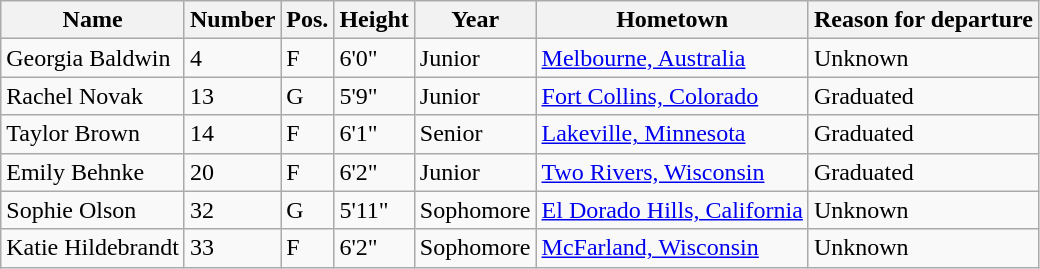<table class="wikitable sortable" border="1">
<tr>
<th>Name</th>
<th>Number</th>
<th>Pos.</th>
<th>Height</th>
<th>Year</th>
<th>Hometown</th>
<th class="unsortable">Reason for departure</th>
</tr>
<tr>
<td>Georgia Baldwin</td>
<td>4</td>
<td>F</td>
<td>6'0"</td>
<td>Junior</td>
<td><a href='#'>Melbourne, Australia</a></td>
<td>Unknown</td>
</tr>
<tr>
<td>Rachel Novak</td>
<td>13</td>
<td>G</td>
<td>5'9"</td>
<td>Junior</td>
<td><a href='#'>Fort Collins, Colorado</a></td>
<td>Graduated</td>
</tr>
<tr>
<td>Taylor Brown</td>
<td>14</td>
<td>F</td>
<td>6'1"</td>
<td>Senior</td>
<td><a href='#'>Lakeville, Minnesota</a></td>
<td>Graduated</td>
</tr>
<tr>
<td>Emily Behnke</td>
<td>20</td>
<td>F</td>
<td>6'2"</td>
<td>Junior</td>
<td><a href='#'>Two Rivers, Wisconsin</a></td>
<td>Graduated</td>
</tr>
<tr>
<td>Sophie Olson</td>
<td>32</td>
<td>G</td>
<td>5'11"</td>
<td>Sophomore</td>
<td><a href='#'>El Dorado Hills, California</a></td>
<td>Unknown</td>
</tr>
<tr>
<td>Katie Hildebrandt</td>
<td>33</td>
<td>F</td>
<td>6'2"</td>
<td>Sophomore</td>
<td><a href='#'>McFarland, Wisconsin</a></td>
<td>Unknown</td>
</tr>
</table>
